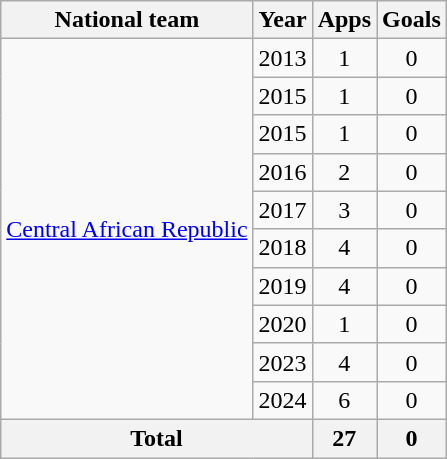<table class="wikitable" style="text-align:center">
<tr>
<th>National team</th>
<th>Year</th>
<th>Apps</th>
<th>Goals</th>
</tr>
<tr>
<td rowspan="10"><a href='#'>Central African Republic</a></td>
<td>2013</td>
<td>1</td>
<td>0</td>
</tr>
<tr>
<td>2015</td>
<td>1</td>
<td>0</td>
</tr>
<tr>
<td>2015</td>
<td>1</td>
<td>0</td>
</tr>
<tr>
<td>2016</td>
<td>2</td>
<td>0</td>
</tr>
<tr>
<td>2017</td>
<td>3</td>
<td>0</td>
</tr>
<tr>
<td>2018</td>
<td>4</td>
<td>0</td>
</tr>
<tr>
<td>2019</td>
<td>4</td>
<td>0</td>
</tr>
<tr>
<td>2020</td>
<td>1</td>
<td>0</td>
</tr>
<tr>
<td>2023</td>
<td>4</td>
<td>0</td>
</tr>
<tr>
<td>2024</td>
<td>6</td>
<td>0</td>
</tr>
<tr>
<th colspan="2">Total</th>
<th>27</th>
<th>0</th>
</tr>
</table>
